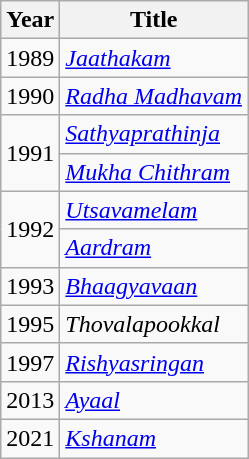<table class="wikitable">
<tr>
<th>Year</th>
<th>Title</th>
</tr>
<tr>
<td>1989</td>
<td><em><a href='#'>Jaathakam</a></em></td>
</tr>
<tr>
<td>1990</td>
<td><em><a href='#'>Radha Madhavam</a></em></td>
</tr>
<tr>
<td rowspan="2">1991</td>
<td><em><a href='#'>Sathyaprathinja</a></em></td>
</tr>
<tr>
<td><em><a href='#'>Mukha Chithram</a></em></td>
</tr>
<tr>
<td rowspan="2">1992</td>
<td><em><a href='#'>Utsavamelam</a></em></td>
</tr>
<tr>
<td><em><a href='#'>Aardram</a></em></td>
</tr>
<tr>
<td>1993</td>
<td><em><a href='#'>Bhaagyavaan</a></em></td>
</tr>
<tr>
<td>1995</td>
<td><em>Thovalapookkal</em></td>
</tr>
<tr>
<td>1997</td>
<td><em><a href='#'>Rishyasringan</a></em></td>
</tr>
<tr>
<td>2013</td>
<td><em><a href='#'>Ayaal</a></em></td>
</tr>
<tr>
<td>2021</td>
<td><em><a href='#'>Kshanam</a></em></td>
</tr>
</table>
